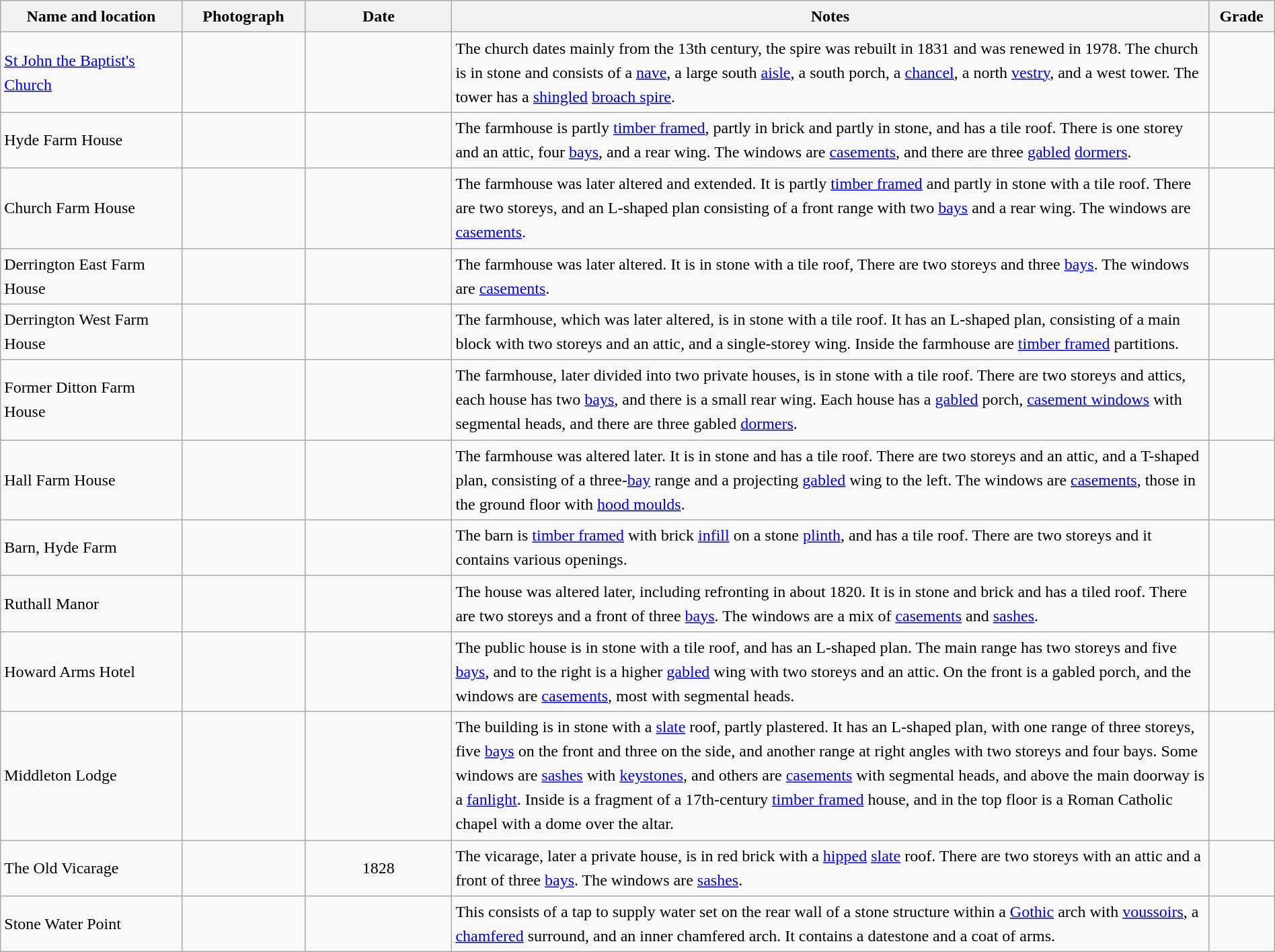<table class="wikitable sortable plainrowheaders" style="width:100%; border:0; text-align:left; line-height:150%;">
<tr>
<th scope="col"  style="width:150px">Name and location</th>
<th scope="col"  style="width:100px" class="unsortable">Photograph</th>
<th scope="col"  style="width:120px">Date</th>
<th scope="col"  style="width:650px" class="unsortable">Notes</th>
<th scope="col"  style="width:50px">Grade</th>
</tr>
<tr>
<td><a href='#'>St John the Baptist's Church</a><br><small></small></td>
<td></td>
<td align="center"></td>
<td>The church dates mainly from the 13th century, the spire was rebuilt in 1831 and was renewed in 1978.  The church is in stone and consists of a <a href='#'>nave</a>, a large south <a href='#'>aisle</a>, a south porch, a <a href='#'>chancel</a>, a north <a href='#'>vestry</a>, and a west tower.  The tower has a <a href='#'>shingled</a> <a href='#'>broach spire</a>.</td>
<td align="center" ></td>
</tr>
<tr>
<td>Hyde Farm House<br><small></small></td>
<td></td>
<td align="center"></td>
<td>The farmhouse is partly <a href='#'>timber framed</a>, partly in brick and partly in stone, and has a tile roof.  There is one storey and an attic, four <a href='#'>bays</a>, and a rear wing.  The windows are <a href='#'>casements</a>, and there are three <a href='#'>gabled</a> <a href='#'>dormers</a>.</td>
<td align="center" ></td>
</tr>
<tr>
<td>Church Farm House<br><small></small></td>
<td></td>
<td align="center"></td>
<td>The farmhouse was later altered and extended.  It is partly <a href='#'>timber framed</a> and partly in stone with a tile roof.  There are two storeys, and an L-shaped plan consisting of a front range with two <a href='#'>bays</a> and a rear wing.  The windows are <a href='#'>casements</a>.</td>
<td align="center" ></td>
</tr>
<tr>
<td>Derrington East Farm House<br><small></small></td>
<td></td>
<td align="center"></td>
<td>The farmhouse was later altered.  It is in stone with a tile roof,  There are two storeys and three <a href='#'>bays</a>.  The windows are <a href='#'>casements</a>.</td>
<td align="center" ></td>
</tr>
<tr>
<td>Derrington West Farm House<br><small></small></td>
<td></td>
<td align="center"></td>
<td>The farmhouse, which was later altered, is in stone with a tile roof.  It has an L-shaped plan, consisting of a main block with two storeys and an attic, and a single-storey wing. Inside the farmhouse are <a href='#'>timber framed</a> partitions.</td>
<td align="center" ></td>
</tr>
<tr>
<td>Former Ditton Farm House<br><small></small></td>
<td></td>
<td align="center"></td>
<td>The farmhouse, later divided into two private houses, is in stone with a tile roof.  There are two storeys and attics, each house has two <a href='#'>bays</a>, and there is a small rear wing.  Each house has a <a href='#'>gabled</a> porch, <a href='#'>casement windows</a> with segmental heads, and there are three gabled <a href='#'>dormers</a>.</td>
<td align="center" ></td>
</tr>
<tr>
<td>Hall Farm House<br><small></small></td>
<td></td>
<td align="center"></td>
<td>The farmhouse was altered later.  It is in stone and has a tile roof.  There are two storeys and an attic, and a T-shaped plan, consisting of a three-<a href='#'>bay</a> range and a projecting <a href='#'>gabled</a> wing to the left.  The windows are <a href='#'>casements</a>, those in the ground floor with <a href='#'>hood moulds</a>.</td>
<td align="center" ></td>
</tr>
<tr>
<td>Barn, Hyde Farm<br><small></small></td>
<td></td>
<td align="center"></td>
<td>The barn is <a href='#'>timber framed</a> with brick <a href='#'>infill</a> on a stone <a href='#'>plinth</a>, and has a tile roof.  There are two storeys and it contains various openings.</td>
<td align="center" ></td>
</tr>
<tr>
<td>Ruthall Manor<br><small></small></td>
<td></td>
<td align="center"></td>
<td>The house was altered later, including refronting in about 1820.  It is in stone and brick and has a tiled roof.  There are two storeys and a front of three <a href='#'>bays</a>.  The windows are a mix of <a href='#'>casements</a> and <a href='#'>sashes</a>.</td>
<td align="center" ></td>
</tr>
<tr>
<td>Howard Arms Hotel<br><small></small></td>
<td></td>
<td align="center"></td>
<td>The public house is in stone with a tile roof, and has an L-shaped plan.  The main range has two storeys and five <a href='#'>bays</a>, and to the right is a higher <a href='#'>gabled</a> wing with two storeys and an attic.  On the front is a gabled porch, and the windows are <a href='#'>casements</a>, most with segmental heads.</td>
<td align="center" ></td>
</tr>
<tr>
<td>Middleton Lodge<br><small></small></td>
<td></td>
<td align="center"></td>
<td>The building is in stone with a <a href='#'>slate</a> roof, partly plastered.  It has an L-shaped plan, with one range of three storeys, five <a href='#'>bays</a> on the front and three on the side, and another range at right angles with two storeys and four bays.  Some windows are <a href='#'>sashes</a> with <a href='#'>keystones</a>, and others are <a href='#'>casements</a> with segmental heads, and above the main doorway is a <a href='#'>fanlight</a>.  Inside is a fragment of a 17th-century <a href='#'>timber framed</a> house, and in the top floor is a Roman Catholic chapel with a dome over the altar.</td>
<td align="center" ></td>
</tr>
<tr>
<td>The Old Vicarage<br><small></small></td>
<td></td>
<td align="center">1828</td>
<td>The vicarage, later a private house, is in red brick with a <a href='#'>hipped</a> <a href='#'>slate</a> roof.  There are two storeys with an attic and a front of three <a href='#'>bays</a>.  The windows are <a href='#'>sashes</a>.</td>
<td align="center" ></td>
</tr>
<tr>
<td>Stone Water Point<br><small></small></td>
<td></td>
<td align="center"></td>
<td>This consists of a tap to supply water set on the rear wall of a stone structure within a <a href='#'>Gothic</a> arch with <a href='#'>voussoirs</a>, a <a href='#'>chamfered</a> surround, and an inner chamfered arch.  It contains a datestone and a coat of arms.</td>
<td align="center" ></td>
</tr>
<tr>
</tr>
</table>
